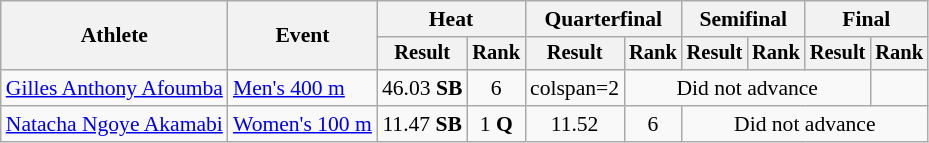<table class="wikitable" style="font-size:90%">
<tr>
<th rowspan="2">Athlete</th>
<th rowspan="2">Event</th>
<th colspan="2">Heat</th>
<th colspan="2">Quarterfinal</th>
<th colspan="2">Semifinal</th>
<th colspan="2">Final</th>
</tr>
<tr style="font-size:95%">
<th>Result</th>
<th>Rank</th>
<th>Result</th>
<th>Rank</th>
<th>Result</th>
<th>Rank</th>
<th>Result</th>
<th>Rank</th>
</tr>
<tr align=center>
<td align=left><a href='#'>Gilles Anthony Afoumba</a></td>
<td align=left><a href='#'>Men's 400 m</a></td>
<td>46.03 <strong>SB</strong></td>
<td>6</td>
<td>colspan=2 </td>
<td colspan="4">Did not advance</td>
</tr>
<tr align=center>
<td align=left><a href='#'>Natacha Ngoye Akamabi</a></td>
<td align=left><a href='#'>Women's 100 m</a></td>
<td>11.47 <strong>SB</strong></td>
<td>1 <strong>Q</strong></td>
<td>11.52</td>
<td>6</td>
<td colspan=4>Did not advance</td>
</tr>
</table>
